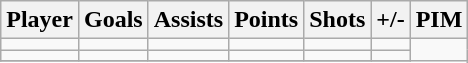<table class="wikitable">
<tr>
<th>Player</th>
<th>Goals</th>
<th>Assists</th>
<th>Points</th>
<th>Shots</th>
<th>+/-</th>
<th>PIM</th>
</tr>
<tr align="center" bgcolor="">
<td></td>
<td></td>
<td></td>
<td></td>
<td></td>
<td></td>
</tr>
<tr align="center" bgcolor="">
<td></td>
<td></td>
<td></td>
<td></td>
<td></td>
<td></td>
</tr>
<tr align="center" bgcolor="">
</tr>
</table>
